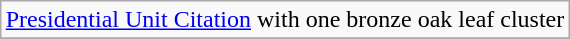<table class="wikitable" style="margin:1em auto; text-align:center;">
<tr>
<td><a href='#'>Presidential Unit Citation</a> with one bronze oak leaf cluster</td>
</tr>
<tr>
</tr>
</table>
